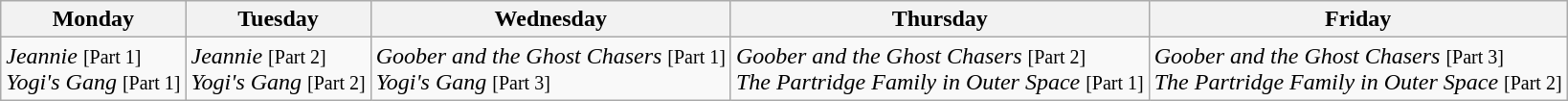<table class="wikitable">
<tr>
<th>Monday</th>
<th>Tuesday</th>
<th>Wednesday</th>
<th>Thursday</th>
<th>Friday</th>
</tr>
<tr>
<td><em>Jeannie</em> <small>[Part 1]</small><br><em>Yogi's Gang</em> <small>[Part 1]</small></td>
<td><em>Jeannie</em> <small>[Part 2]</small><br><em>Yogi's Gang</em> <small>[Part 2]</small></td>
<td><em>Goober and the Ghost Chasers</em> <small>[Part 1]</small><br><em>Yogi's Gang</em> <small>[Part 3]</small></td>
<td><em>Goober and the Ghost Chasers</em> <small>[Part 2]</small><br><em>The Partridge Family in Outer Space</em> <small>[Part 1]</small></td>
<td><em>Goober and the Ghost Chasers</em> <small>[Part 3]</small><br><em>The Partridge Family in Outer Space</em> <small>[Part 2]</small></td>
</tr>
</table>
